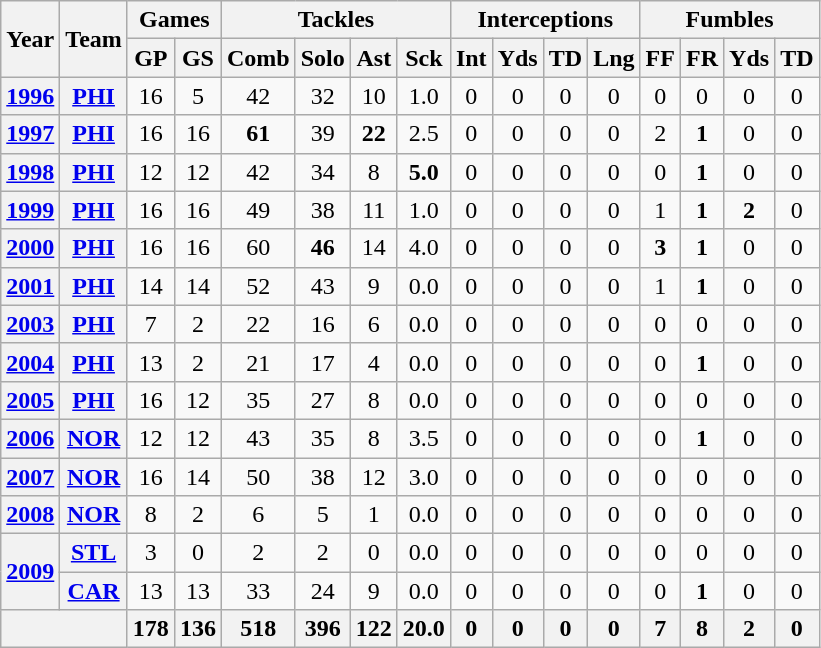<table class="wikitable" style="text-align:center">
<tr>
<th rowspan="2">Year</th>
<th rowspan="2">Team</th>
<th colspan="2">Games</th>
<th colspan="4">Tackles</th>
<th colspan="4">Interceptions</th>
<th colspan="4">Fumbles</th>
</tr>
<tr>
<th>GP</th>
<th>GS</th>
<th>Comb</th>
<th>Solo</th>
<th>Ast</th>
<th>Sck</th>
<th>Int</th>
<th>Yds</th>
<th>TD</th>
<th>Lng</th>
<th>FF</th>
<th>FR</th>
<th>Yds</th>
<th>TD</th>
</tr>
<tr>
<th><a href='#'>1996</a></th>
<th><a href='#'>PHI</a></th>
<td>16</td>
<td>5</td>
<td>42</td>
<td>32</td>
<td>10</td>
<td>1.0</td>
<td>0</td>
<td>0</td>
<td>0</td>
<td>0</td>
<td>0</td>
<td>0</td>
<td>0</td>
<td>0</td>
</tr>
<tr>
<th><a href='#'>1997</a></th>
<th><a href='#'>PHI</a></th>
<td>16</td>
<td>16</td>
<td><strong>61</strong></td>
<td>39</td>
<td><strong>22</strong></td>
<td>2.5</td>
<td>0</td>
<td>0</td>
<td>0</td>
<td>0</td>
<td>2</td>
<td><strong>1</strong></td>
<td>0</td>
<td>0</td>
</tr>
<tr>
<th><a href='#'>1998</a></th>
<th><a href='#'>PHI</a></th>
<td>12</td>
<td>12</td>
<td>42</td>
<td>34</td>
<td>8</td>
<td><strong>5.0</strong></td>
<td>0</td>
<td>0</td>
<td>0</td>
<td>0</td>
<td>0</td>
<td><strong>1</strong></td>
<td>0</td>
<td>0</td>
</tr>
<tr>
<th><a href='#'>1999</a></th>
<th><a href='#'>PHI</a></th>
<td>16</td>
<td>16</td>
<td>49</td>
<td>38</td>
<td>11</td>
<td>1.0</td>
<td>0</td>
<td>0</td>
<td>0</td>
<td>0</td>
<td>1</td>
<td><strong>1</strong></td>
<td><strong>2</strong></td>
<td>0</td>
</tr>
<tr>
<th><a href='#'>2000</a></th>
<th><a href='#'>PHI</a></th>
<td>16</td>
<td>16</td>
<td>60</td>
<td><strong>46</strong></td>
<td>14</td>
<td>4.0</td>
<td>0</td>
<td>0</td>
<td>0</td>
<td>0</td>
<td><strong>3</strong></td>
<td><strong>1</strong></td>
<td>0</td>
<td>0</td>
</tr>
<tr>
<th><a href='#'>2001</a></th>
<th><a href='#'>PHI</a></th>
<td>14</td>
<td>14</td>
<td>52</td>
<td>43</td>
<td>9</td>
<td>0.0</td>
<td>0</td>
<td>0</td>
<td>0</td>
<td>0</td>
<td>1</td>
<td><strong>1</strong></td>
<td>0</td>
<td>0</td>
</tr>
<tr>
<th><a href='#'>2003</a></th>
<th><a href='#'>PHI</a></th>
<td>7</td>
<td>2</td>
<td>22</td>
<td>16</td>
<td>6</td>
<td>0.0</td>
<td>0</td>
<td>0</td>
<td>0</td>
<td>0</td>
<td>0</td>
<td>0</td>
<td>0</td>
<td>0</td>
</tr>
<tr>
<th><a href='#'>2004</a></th>
<th><a href='#'>PHI</a></th>
<td>13</td>
<td>2</td>
<td>21</td>
<td>17</td>
<td>4</td>
<td>0.0</td>
<td>0</td>
<td>0</td>
<td>0</td>
<td>0</td>
<td>0</td>
<td><strong>1</strong></td>
<td>0</td>
<td>0</td>
</tr>
<tr>
<th><a href='#'>2005</a></th>
<th><a href='#'>PHI</a></th>
<td>16</td>
<td>12</td>
<td>35</td>
<td>27</td>
<td>8</td>
<td>0.0</td>
<td>0</td>
<td>0</td>
<td>0</td>
<td>0</td>
<td>0</td>
<td>0</td>
<td>0</td>
<td>0</td>
</tr>
<tr>
<th><a href='#'>2006</a></th>
<th><a href='#'>NOR</a></th>
<td>12</td>
<td>12</td>
<td>43</td>
<td>35</td>
<td>8</td>
<td>3.5</td>
<td>0</td>
<td>0</td>
<td>0</td>
<td>0</td>
<td>0</td>
<td><strong>1</strong></td>
<td>0</td>
<td>0</td>
</tr>
<tr>
<th><a href='#'>2007</a></th>
<th><a href='#'>NOR</a></th>
<td>16</td>
<td>14</td>
<td>50</td>
<td>38</td>
<td>12</td>
<td>3.0</td>
<td>0</td>
<td>0</td>
<td>0</td>
<td>0</td>
<td>0</td>
<td>0</td>
<td>0</td>
<td>0</td>
</tr>
<tr>
<th><a href='#'>2008</a></th>
<th><a href='#'>NOR</a></th>
<td>8</td>
<td>2</td>
<td>6</td>
<td>5</td>
<td>1</td>
<td>0.0</td>
<td>0</td>
<td>0</td>
<td>0</td>
<td>0</td>
<td>0</td>
<td>0</td>
<td>0</td>
<td>0</td>
</tr>
<tr>
<th rowspan="2"><a href='#'>2009</a></th>
<th><a href='#'>STL</a></th>
<td>3</td>
<td>0</td>
<td>2</td>
<td>2</td>
<td>0</td>
<td>0.0</td>
<td>0</td>
<td>0</td>
<td>0</td>
<td>0</td>
<td>0</td>
<td>0</td>
<td>0</td>
<td>0</td>
</tr>
<tr>
<th><a href='#'>CAR</a></th>
<td>13</td>
<td>13</td>
<td>33</td>
<td>24</td>
<td>9</td>
<td>0.0</td>
<td>0</td>
<td>0</td>
<td>0</td>
<td>0</td>
<td>0</td>
<td><strong>1</strong></td>
<td>0</td>
<td>0</td>
</tr>
<tr>
<th colspan="2"></th>
<th>178</th>
<th>136</th>
<th>518</th>
<th>396</th>
<th>122</th>
<th>20.0</th>
<th>0</th>
<th>0</th>
<th>0</th>
<th>0</th>
<th>7</th>
<th>8</th>
<th>2</th>
<th>0</th>
</tr>
</table>
